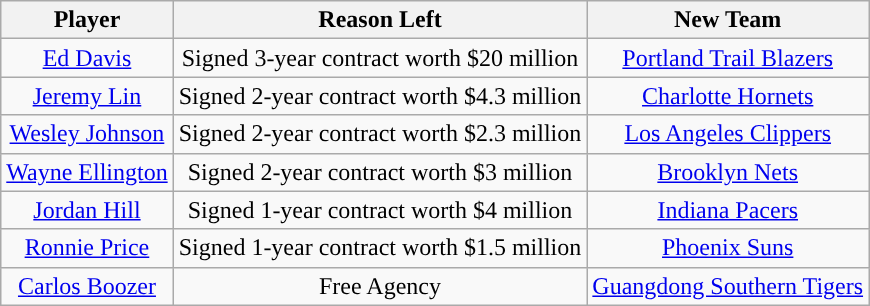<table class="wikitable sortable sortable">
<tr>
<th>Player</th>
<th>Reason Left</th>
<th>New Team</th>
</tr>
<tr style="text-align: center">
<td><a href='#'>Ed Davis</a></td>
<td>Signed 3-year contract worth $20 million</td>
<td><a href='#'>Portland Trail Blazers</a></td>
</tr>
<tr style="text-align: center">
<td><a href='#'>Jeremy Lin</a></td>
<td>Signed 2-year contract worth $4.3 million</td>
<td><a href='#'>Charlotte Hornets</a></td>
</tr>
<tr style="text-align: center">
<td><a href='#'>Wesley Johnson</a></td>
<td>Signed 2-year contract worth $2.3 million</td>
<td><a href='#'>Los Angeles Clippers</a></td>
</tr>
<tr style="text-align: center">
<td><a href='#'>Wayne Ellington</a></td>
<td>Signed 2-year contract worth $3 million</td>
<td><a href='#'>Brooklyn Nets</a></td>
</tr>
<tr style="text-align: center">
<td><a href='#'>Jordan Hill</a></td>
<td>Signed 1-year contract worth $4 million</td>
<td><a href='#'>Indiana Pacers</a></td>
</tr>
<tr style="text-align: center">
<td><a href='#'>Ronnie Price</a></td>
<td>Signed 1-year contract worth $1.5 million</td>
<td><a href='#'>Phoenix Suns</a></td>
</tr>
<tr style="text-align: center">
<td><a href='#'>Carlos Boozer</a></td>
<td>Free Agency</td>
<td> <a href='#'>Guangdong Southern Tigers</a></td>
</tr>
</table>
